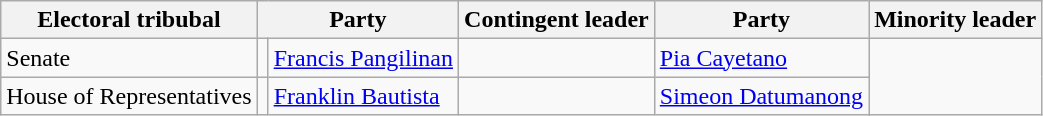<table class=wikitable>
<tr>
<th>Electoral tribubal</th>
<th colspan=2>Party</th>
<th>Contingent leader</th>
<th colspan=2>Party</th>
<th>Minority leader</th>
</tr>
<tr>
<td>Senate</td>
<td></td>
<td><a href='#'>Francis Pangilinan</a></td>
<td></td>
<td><a href='#'>Pia Cayetano</a></td>
</tr>
<tr>
<td>House of Representatives</td>
<td></td>
<td><a href='#'>Franklin Bautista</a></td>
<td></td>
<td><a href='#'>Simeon Datumanong</a></td>
</tr>
</table>
